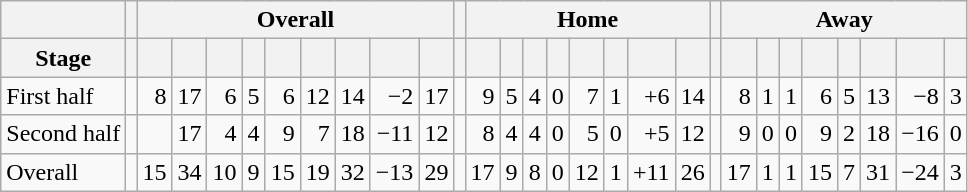<table class="wikitable" style="text-align: right;">
<tr>
<th rawspan=2></th>
<th rawspan=2></th>
<th colspan=9>Overall</th>
<th rawspan=1></th>
<th colspan=8>Home</th>
<th rawspan=1></th>
<th colspan=8>Away</th>
</tr>
<tr>
<th>Stage</th>
<th></th>
<th></th>
<th></th>
<th></th>
<th></th>
<th></th>
<th></th>
<th></th>
<th></th>
<th></th>
<th></th>
<th></th>
<th></th>
<th></th>
<th></th>
<th></th>
<th></th>
<th></th>
<th></th>
<th></th>
<th></th>
<th></th>
<th></th>
<th></th>
<th></th>
<th></th>
<th></th>
<th></th>
</tr>
<tr>
<td align="left">First half</td>
<td></td>
<td>8</td>
<td>17</td>
<td>6</td>
<td>5</td>
<td>6</td>
<td>12</td>
<td>14</td>
<td>−2</td>
<td>17</td>
<td></td>
<td>9</td>
<td>5</td>
<td>4</td>
<td>0</td>
<td>7</td>
<td>1</td>
<td>+6</td>
<td>14</td>
<td></td>
<td>8</td>
<td>1</td>
<td>1</td>
<td>6</td>
<td>5</td>
<td>13</td>
<td>−8</td>
<td>3</td>
</tr>
<tr>
<td align="left">Second half</td>
<td></td>
<td></td>
<td>17</td>
<td>4</td>
<td>4</td>
<td>9</td>
<td>7</td>
<td>18</td>
<td>−11</td>
<td>12</td>
<td></td>
<td>8</td>
<td>4</td>
<td>4</td>
<td>0</td>
<td>5</td>
<td>0</td>
<td>+5</td>
<td>12</td>
<td></td>
<td>9</td>
<td>0</td>
<td>0</td>
<td>9</td>
<td>2</td>
<td>18</td>
<td>−16</td>
<td>0</td>
</tr>
<tr>
<td align="left">Overall</td>
<td></td>
<td>15</td>
<td>34</td>
<td>10</td>
<td>9</td>
<td>15</td>
<td>19</td>
<td>32</td>
<td>−13</td>
<td>29</td>
<td></td>
<td>17</td>
<td>9</td>
<td>8</td>
<td>0</td>
<td>12</td>
<td>1</td>
<td>+11</td>
<td>26</td>
<td></td>
<td>17</td>
<td>1</td>
<td>1</td>
<td>15</td>
<td>7</td>
<td>31</td>
<td>−24</td>
<td>3</td>
</tr>
</table>
